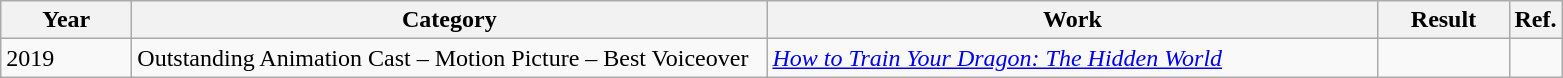<table class=wikitable>
<tr>
<th scope="col" style="width:5em;">Year</th>
<th scope="col" style="width:26em;">Category</th>
<th scope="col" style="width:25em;">Work</th>
<th scope="col" style="width:5em;">Result</th>
<th>Ref.</th>
</tr>
<tr>
<td>2019</td>
<td>Outstanding Animation Cast – Motion Picture – Best Voiceover</td>
<td><em><a href='#'>How to Train Your Dragon: The Hidden World</a></em></td>
<td></td>
<td></td>
</tr>
</table>
